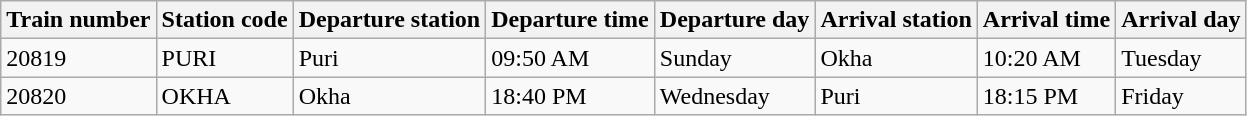<table class="wikitable">
<tr>
<th>Train number</th>
<th>Station code</th>
<th>Departure station</th>
<th>Departure time</th>
<th>Departure day</th>
<th>Arrival station</th>
<th>Arrival time</th>
<th>Arrival day</th>
</tr>
<tr>
<td>20819</td>
<td>PURI</td>
<td>Puri</td>
<td>09:50 AM</td>
<td>Sunday</td>
<td>Okha</td>
<td>10:20 AM</td>
<td>Tuesday</td>
</tr>
<tr>
<td>20820</td>
<td>OKHA</td>
<td>Okha</td>
<td>18:40 PM</td>
<td>Wednesday</td>
<td>Puri</td>
<td>18:15 PM</td>
<td>Friday</td>
</tr>
</table>
